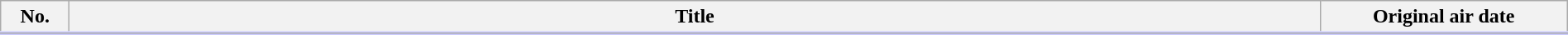<table class="wikitable" style="width:100%; margin:auto; background:#FFF;">
<tr style="border-bottom: 3px solid #CCF">
<th style="width:3em;">No.</th>
<th>Title</th>
<th style="width:12em;">Original air date</th>
</tr>
<tr>
</tr>
</table>
